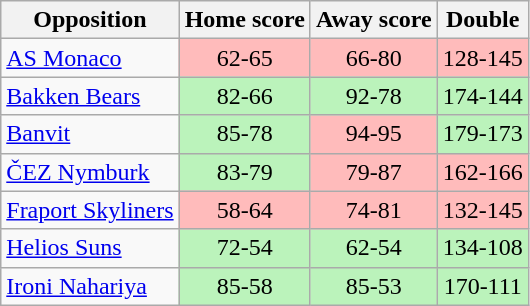<table class="wikitable" style="text-align: center;">
<tr>
<th>Opposition</th>
<th>Home score</th>
<th>Away score</th>
<th>Double</th>
</tr>
<tr>
<td align="left"> <a href='#'>AS Monaco</a></td>
<td bgcolor=#FFBBBB>62-65</td>
<td bgcolor=#FFBBBB>66-80</td>
<td bgcolor=#FFBBBB>128-145</td>
</tr>
<tr>
<td align="left"> <a href='#'>Bakken Bears</a></td>
<td bgcolor=#BBF3BB>82-66</td>
<td bgcolor=#BBF3BB>92-78</td>
<td bgcolor=#BBF3BB>174-144</td>
</tr>
<tr>
<td align="left"> <a href='#'>Banvit</a></td>
<td bgcolor=#BBF3BB>85-78</td>
<td bgcolor=#FFBBBB>94-95</td>
<td bgcolor=#BBF3BB>179-173</td>
</tr>
<tr>
<td align="left"> <a href='#'>ČEZ Nymburk</a></td>
<td bgcolor=#BBF3BB>83-79</td>
<td bgcolor=#FFBBBB>79-87</td>
<td bgcolor=#FFBBBB>162-166</td>
</tr>
<tr>
<td align="left"> <a href='#'>Fraport Skyliners</a></td>
<td bgcolor=#FFBBBB>58-64</td>
<td bgcolor=#FFBBBB>74-81</td>
<td bgcolor=#FFBBBB>132-145</td>
</tr>
<tr>
<td align="left"> <a href='#'>Helios Suns</a></td>
<td bgcolor=#BBF3BB>72-54</td>
<td bgcolor=#BBF3BB>62-54</td>
<td bgcolor=#BBF3BB>134-108</td>
</tr>
<tr>
<td align="left"> <a href='#'>Ironi Nahariya</a></td>
<td bgcolor=#BBF3BB>85-58</td>
<td bgcolor=#BBF3BB>85-53</td>
<td bgcolor=#BBF3BB>170-111</td>
</tr>
</table>
